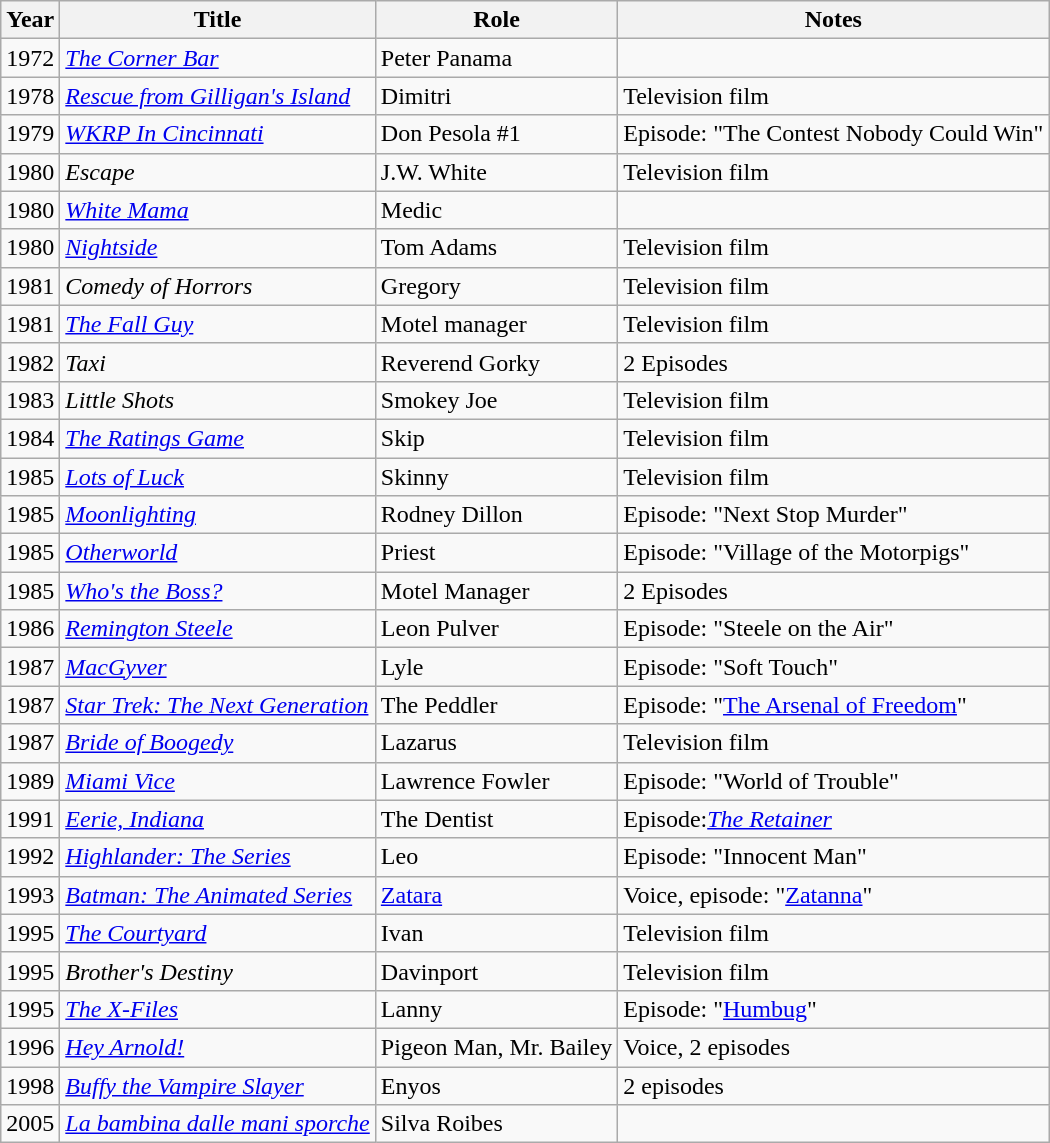<table class="wikitable sortable">
<tr>
<th>Year</th>
<th>Title</th>
<th>Role</th>
<th>Notes</th>
</tr>
<tr>
<td>1972</td>
<td><em><a href='#'>The Corner Bar</a></em></td>
<td>Peter Panama</td>
<td></td>
</tr>
<tr>
<td>1978</td>
<td><em><a href='#'>Rescue from Gilligan's Island</a></em></td>
<td>Dimitri</td>
<td>Television film</td>
</tr>
<tr>
<td>1979</td>
<td><em><a href='#'>WKRP In Cincinnati</a></em></td>
<td>Don Pesola #1</td>
<td>Episode: "The Contest Nobody Could Win"</td>
</tr>
<tr>
<td>1980</td>
<td><em>Escape</em></td>
<td>J.W. White</td>
<td>Television film</td>
</tr>
<tr>
<td>1980</td>
<td><em><a href='#'>White Mama</a></em></td>
<td>Medic</td>
<td></td>
</tr>
<tr>
<td>1980</td>
<td><em><a href='#'>Nightside</a></em></td>
<td>Tom Adams</td>
<td>Television film</td>
</tr>
<tr>
<td>1981</td>
<td><em>Comedy of Horrors</em></td>
<td>Gregory</td>
<td>Television film</td>
</tr>
<tr>
<td>1981</td>
<td><em><a href='#'>The Fall Guy</a></em></td>
<td>Motel manager</td>
<td>Television film</td>
</tr>
<tr>
<td>1982</td>
<td><em>Taxi</em></td>
<td>Reverend Gorky</td>
<td>2 Episodes</td>
</tr>
<tr>
<td>1983</td>
<td><em>Little Shots</em></td>
<td>Smokey Joe</td>
<td>Television film</td>
</tr>
<tr>
<td>1984</td>
<td><em><a href='#'>The Ratings Game</a></em></td>
<td>Skip</td>
<td>Television film</td>
</tr>
<tr>
<td>1985</td>
<td><em><a href='#'>Lots of Luck</a></em></td>
<td>Skinny</td>
<td>Television film</td>
</tr>
<tr>
<td>1985</td>
<td><em><a href='#'>Moonlighting</a></em></td>
<td>Rodney Dillon</td>
<td>Episode: "Next Stop Murder"</td>
</tr>
<tr>
<td>1985</td>
<td><em><a href='#'>Otherworld</a></em></td>
<td>Priest</td>
<td>Episode: "Village of the Motorpigs"</td>
</tr>
<tr>
<td>1985</td>
<td><em><a href='#'>Who's the Boss?</a></em></td>
<td>Motel Manager</td>
<td>2 Episodes</td>
</tr>
<tr>
<td>1986</td>
<td><em><a href='#'>Remington Steele</a></em></td>
<td>Leon Pulver</td>
<td>Episode: "Steele on the Air"</td>
</tr>
<tr>
<td>1987</td>
<td><em><a href='#'>MacGyver</a></em></td>
<td>Lyle</td>
<td>Episode: "Soft Touch"</td>
</tr>
<tr>
<td>1987</td>
<td><em><a href='#'>Star Trek: The Next Generation</a></em></td>
<td>The Peddler</td>
<td>Episode: "<a href='#'>The Arsenal of Freedom</a>"</td>
</tr>
<tr>
<td>1987</td>
<td><em><a href='#'>Bride of Boogedy</a></em></td>
<td>Lazarus</td>
<td>Television film</td>
</tr>
<tr>
<td>1989</td>
<td><em><a href='#'>Miami Vice</a></em></td>
<td>Lawrence Fowler</td>
<td>Episode: "World of Trouble"</td>
</tr>
<tr>
<td>1991</td>
<td><em><a href='#'>Eerie, Indiana</a></em></td>
<td>The Dentist</td>
<td>Episode:<em><a href='#'>The Retainer</a></em></td>
</tr>
<tr>
<td>1992</td>
<td><em><a href='#'>Highlander: The Series</a></em></td>
<td>Leo</td>
<td>Episode: "Innocent Man"</td>
</tr>
<tr>
<td>1993</td>
<td><em><a href='#'>Batman: The Animated Series</a></em></td>
<td><a href='#'>Zatara</a></td>
<td>Voice, episode: "<a href='#'>Zatanna</a>"</td>
</tr>
<tr>
<td>1995</td>
<td><em><a href='#'>The Courtyard</a></em></td>
<td>Ivan</td>
<td>Television film</td>
</tr>
<tr>
<td>1995</td>
<td><em>Brother's Destiny</em></td>
<td>Davinport</td>
<td>Television film</td>
</tr>
<tr>
<td>1995</td>
<td><em><a href='#'>The X-Files</a></em></td>
<td>Lanny</td>
<td>Episode: "<a href='#'>Humbug</a>"</td>
</tr>
<tr>
<td>1996</td>
<td><em><a href='#'>Hey Arnold!</a></em></td>
<td>Pigeon Man, Mr. Bailey</td>
<td>Voice, 2 episodes</td>
</tr>
<tr>
<td>1998</td>
<td><em><a href='#'>Buffy the Vampire Slayer</a></em></td>
<td>Enyos</td>
<td>2 episodes</td>
</tr>
<tr>
<td>2005</td>
<td><em><a href='#'>La bambina dalle mani sporche</a></em></td>
<td>Silva Roibes</td>
<td></td>
</tr>
</table>
